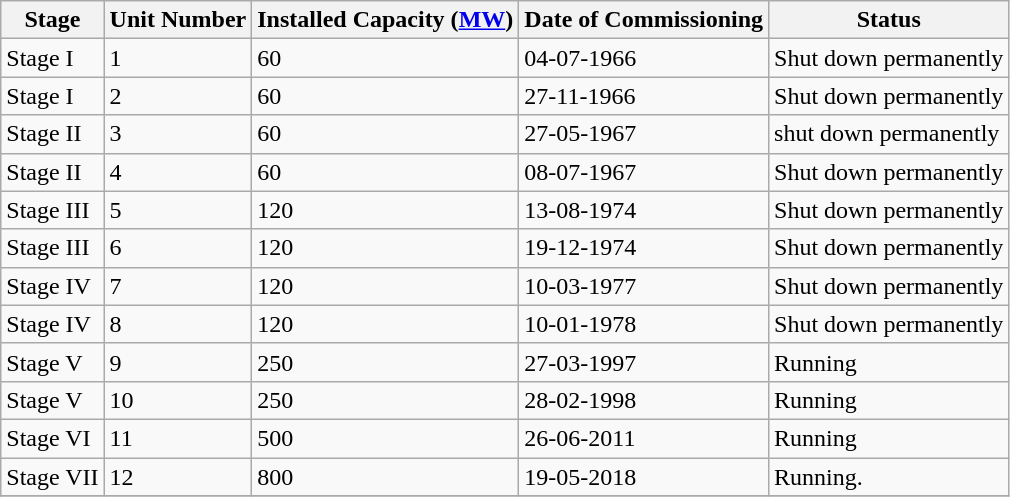<table class="sortable wikitable">
<tr>
<th>Stage</th>
<th>Unit Number</th>
<th>Installed Capacity (<a href='#'>MW</a>)</th>
<th>Date of Commissioning</th>
<th>Status</th>
</tr>
<tr>
<td>Stage I</td>
<td>1</td>
<td>60</td>
<td>04-07-1966</td>
<td>Shut down permanently</td>
</tr>
<tr>
<td>Stage I</td>
<td>2</td>
<td>60</td>
<td>27-11-1966</td>
<td>Shut down permanently</td>
</tr>
<tr>
<td>Stage II</td>
<td>3</td>
<td>60</td>
<td>27-05-1967</td>
<td>shut down permanently</td>
</tr>
<tr>
<td>Stage II</td>
<td>4</td>
<td>60</td>
<td>08-07-1967</td>
<td>Shut down permanently</td>
</tr>
<tr>
<td>Stage III</td>
<td>5</td>
<td>120</td>
<td>13-08-1974</td>
<td>Shut down permanently</td>
</tr>
<tr>
<td>Stage III</td>
<td>6</td>
<td>120</td>
<td>19-12-1974</td>
<td>Shut down permanently</td>
</tr>
<tr>
<td>Stage IV</td>
<td>7</td>
<td>120</td>
<td>10-03-1977</td>
<td>Shut down permanently</td>
</tr>
<tr>
<td>Stage IV</td>
<td>8</td>
<td>120</td>
<td>10-01-1978</td>
<td>Shut down permanently</td>
</tr>
<tr>
<td>Stage V</td>
<td>9</td>
<td>250</td>
<td>27-03-1997</td>
<td>Running</td>
</tr>
<tr>
<td>Stage V</td>
<td>10</td>
<td>250</td>
<td>28-02-1998</td>
<td>Running</td>
</tr>
<tr>
<td>Stage VI</td>
<td>11</td>
<td>500</td>
<td>26-06-2011</td>
<td>Running</td>
</tr>
<tr>
<td>Stage VII</td>
<td>12</td>
<td>800</td>
<td>19-05-2018 </td>
<td>Running.</td>
</tr>
<tr>
</tr>
</table>
